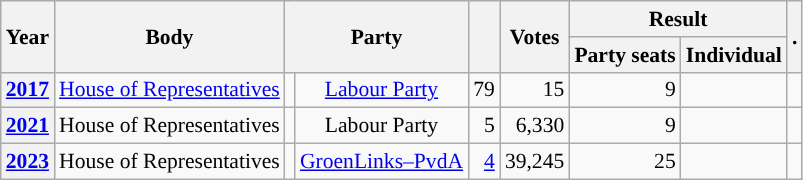<table class="wikitable plainrowheaders sortable" border=2 cellpadding=4 cellspacing=0 style="border: 1px #aaa solid; font-size: 90%; text-align:center;">
<tr>
<th scope="col" rowspan=2>Year</th>
<th scope="col" rowspan=2>Body</th>
<th scope="col" colspan=2 rowspan=2>Party</th>
<th scope="col" rowspan=2></th>
<th scope="col" rowspan=2>Votes</th>
<th scope="colgroup" colspan=2>Result</th>
<th scope="col" rowspan=2 class="unsortable">.</th>
</tr>
<tr>
<th scope="col">Party seats</th>
<th scope="col">Individual</th>
</tr>
<tr>
<th scope="row"><a href='#'>2017</a></th>
<td><a href='#'>House of Representatives</a></td>
<td style="background-color:"></td>
<td><a href='#'>Labour Party</a></td>
<td style=text-align:right>79</td>
<td style=text-align:right>15</td>
<td style=text-align:right>9</td>
<td></td>
<td></td>
</tr>
<tr>
<th scope="row"><a href='#'>2021</a></th>
<td>House of Representatives</td>
<td style="background-color:"></td>
<td>Labour Party</td>
<td style=text-align:right>5</td>
<td style=text-align:right>6,330</td>
<td style=text-align:right>9</td>
<td></td>
<td></td>
</tr>
<tr>
<th scope="row"><a href='#'>2023</a></th>
<td>House of Representatives</td>
<td style="background-color:"></td>
<td><a href='#'>GroenLinks–PvdA</a></td>
<td style=text-align:right><a href='#'>4</a></td>
<td style=text-align:right>39,245</td>
<td style=text-align:right>25</td>
<td></td>
<td></td>
</tr>
</table>
